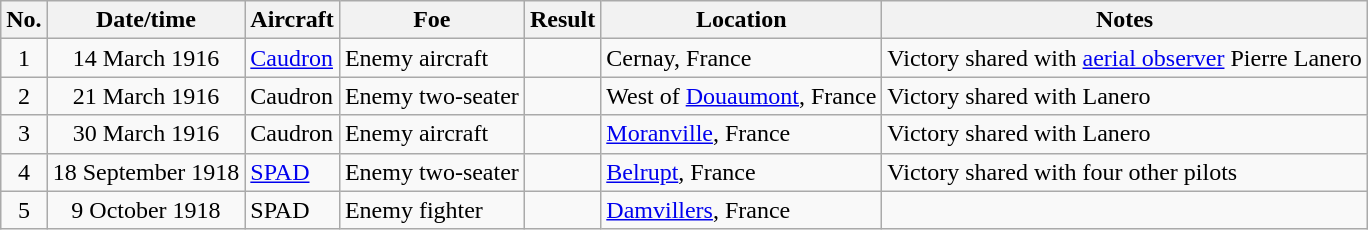<table class="wikitable" style="margin:1em auto 1em auto;">
<tr>
<th>No.</th>
<th>Date/time</th>
<th>Aircraft</th>
<th>Foe</th>
<th>Result</th>
<th>Location</th>
<th>Notes</th>
</tr>
<tr>
<td style="text-align:center;">1</td>
<td style="text-align:center;">14 March 1916</td>
<td><a href='#'>Caudron</a></td>
<td>Enemy aircraft</td>
<td></td>
<td>Cernay, France</td>
<td>Victory shared with <a href='#'>aerial observer</a> Pierre Lanero</td>
</tr>
<tr>
<td style="text-align:center;">2</td>
<td style="text-align:center;">21 March 1916</td>
<td>Caudron</td>
<td>Enemy two-seater</td>
<td></td>
<td>West of <a href='#'>Douaumont</a>, France</td>
<td>Victory shared with Lanero</td>
</tr>
<tr>
<td style="text-align:center;">3</td>
<td style="text-align:center;">30 March 1916</td>
<td>Caudron</td>
<td>Enemy aircraft</td>
<td></td>
<td><a href='#'>Moranville</a>, France</td>
<td>Victory shared with Lanero</td>
</tr>
<tr>
<td style="text-align:center;">4</td>
<td style="text-align:center;">18 September 1918</td>
<td><a href='#'>SPAD</a></td>
<td>Enemy two-seater</td>
<td></td>
<td><a href='#'>Belrupt</a>, France</td>
<td>Victory shared with four other pilots</td>
</tr>
<tr>
<td style="text-align:center;">5</td>
<td style="text-align:center;">9 October 1918</td>
<td>SPAD</td>
<td>Enemy fighter</td>
<td></td>
<td><a href='#'>Damvillers</a>, France</td>
<td></td>
</tr>
</table>
